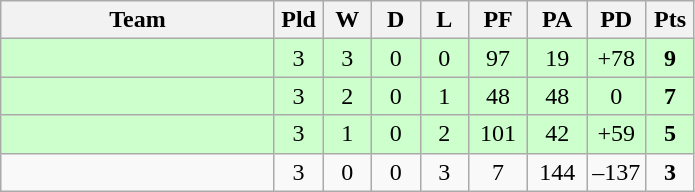<table class="wikitable" style="text-align:center;">
<tr>
<th width=175>Team</th>
<th width=25 abbr="Played">Pld</th>
<th width=25 abbr="Won">W</th>
<th width=25 abbr="Drawn">D</th>
<th width=25 abbr="Lost">L</th>
<th width=32 abbr="Points for">PF</th>
<th width=32 abbr="Points against">PA</th>
<th width=32 abbr="Points difference">PD</th>
<th width=25 abbr="Points">Pts</th>
</tr>
<tr bgcolor=ccffcc>
<td align=left></td>
<td>3</td>
<td>3</td>
<td>0</td>
<td>0</td>
<td>97</td>
<td>19</td>
<td>+78</td>
<td><strong>9</strong></td>
</tr>
<tr bgcolor=ccffcc>
<td align=left></td>
<td>3</td>
<td>2</td>
<td>0</td>
<td>1</td>
<td>48</td>
<td>48</td>
<td>0</td>
<td><strong>7</strong></td>
</tr>
<tr bgcolor=ccffcc>
<td align=left></td>
<td>3</td>
<td>1</td>
<td>0</td>
<td>2</td>
<td>101</td>
<td>42</td>
<td>+59</td>
<td><strong>5</strong></td>
</tr>
<tr>
<td align=left></td>
<td>3</td>
<td>0</td>
<td>0</td>
<td>3</td>
<td>7</td>
<td>144</td>
<td>–137</td>
<td><strong>3</strong></td>
</tr>
</table>
